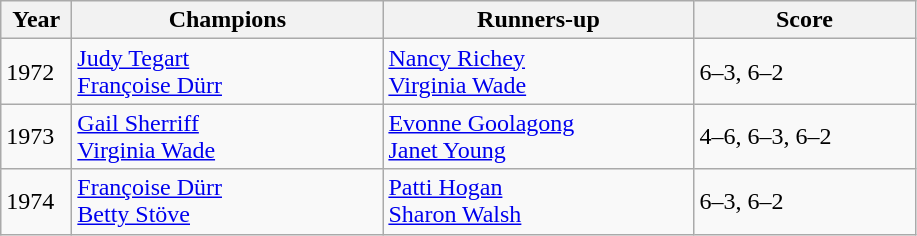<table class="wikitable">
<tr>
<th style="width:40px">Year</th>
<th style="width:200px">Champions</th>
<th style="width:200px">Runners-up</th>
<th style="width:140px" class="unsortable">Score</th>
</tr>
<tr>
<td>1972</td>
<td> <a href='#'>Judy Tegart</a> <br>  <a href='#'>Françoise Dürr</a></td>
<td> <a href='#'>Nancy Richey</a> <br>  <a href='#'>Virginia Wade</a></td>
<td>6–3, 6–2</td>
</tr>
<tr>
<td>1973</td>
<td> <a href='#'>Gail Sherriff</a> <br>  <a href='#'>Virginia Wade</a></td>
<td> <a href='#'>Evonne Goolagong</a> <br>  <a href='#'>Janet Young</a></td>
<td>4–6, 6–3, 6–2</td>
</tr>
<tr>
<td>1974</td>
<td> <a href='#'>Françoise Dürr</a> <br>  <a href='#'>Betty Stöve</a></td>
<td> <a href='#'>Patti Hogan</a> <br>  <a href='#'>Sharon Walsh</a></td>
<td>6–3, 6–2</td>
</tr>
</table>
